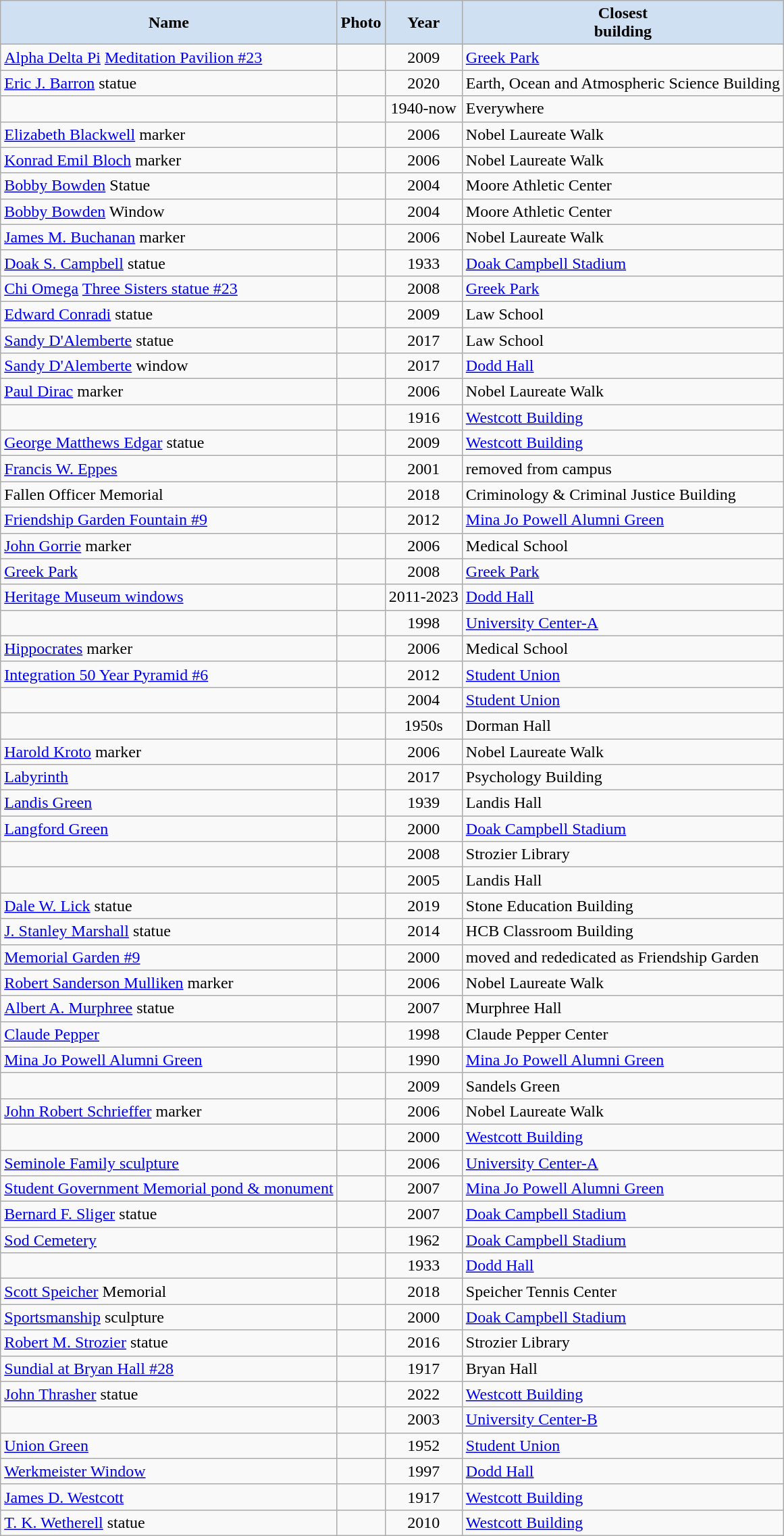<table class="wikitable sortable">
<tr>
<th scope="col" style="background-color:#cee0f2;">Name</th>
<th scope="col" style="background-color:#cee0f2;" class="unsortable">Photo</th>
<th scope="col" style="background-color:#cee0f2;">Year</th>
<th scope="col" style="background-color:#cee0f2;">Closest<br>building</th>
</tr>
<tr id="A">
<td data-sort-value="ALP"><a href='#'>Alpha Delta Pi</a> <a href='#'>Meditation Pavilion #23</a></td>
<td></td>
<td align=center>2009</td>
<td><a href='#'>Greek Park</a></td>
</tr>
<tr id="B">
<td data-sort-value="BAR"><a href='#'>Eric J. Barron</a> statue</td>
<td></td>
<td align=center>2020</td>
<td>Earth, Ocean and Atmospheric Science Building</td>
</tr>
<tr>
<td data-sort-value="BEN"></td>
<td></td>
<td align=center>1940-now</td>
<td>Everywhere</td>
</tr>
<tr>
<td data-sort-value="BLA"><a href='#'>Elizabeth Blackwell</a> marker</td>
<td></td>
<td align=center>2006</td>
<td>Nobel Laureate Walk</td>
</tr>
<tr>
<td data-sort-value="BLO"><a href='#'>Konrad Emil Bloch</a> marker</td>
<td></td>
<td align=center>2006</td>
<td>Nobel Laureate Walk</td>
</tr>
<tr>
<td data-sort-value="BOWS"><a href='#'>Bobby Bowden</a> Statue</td>
<td></td>
<td align=center>2004</td>
<td>Moore Athletic Center</td>
</tr>
<tr>
<td data-sort-value="BOWW"><a href='#'>Bobby Bowden</a> Window</td>
<td></td>
<td align=center>2004</td>
<td>Moore Athletic Center</td>
</tr>
<tr>
<td data-sort-value="BUC"><a href='#'>James M. Buchanan</a> marker</td>
<td></td>
<td align=center>2006</td>
<td>Nobel Laureate Walk</td>
</tr>
<tr id="C">
<td data-sort-value="CAM"><a href='#'>Doak S. Campbell</a> statue</td>
<td></td>
<td align=center>1933</td>
<td><a href='#'>Doak Campbell Stadium</a></td>
</tr>
<tr>
<td data-sort-value="CHI"><a href='#'>Chi Omega</a> <a href='#'>Three Sisters statue #23</a></td>
<td></td>
<td align=center>2008</td>
<td><a href='#'>Greek Park</a></td>
</tr>
<tr>
<td data-sort-value="CON"><a href='#'>Edward Conradi</a> statue</td>
<td></td>
<td align=center>2009</td>
<td>Law School</td>
</tr>
<tr id="D">
<td data-sort-value="D'A"><a href='#'>Sandy D'Alemberte</a> statue</td>
<td></td>
<td align=center>2017</td>
<td>Law School</td>
</tr>
<tr>
<td data-sort-value="D'A"><a href='#'>Sandy D'Alemberte</a> window</td>
<td></td>
<td align=center>2017</td>
<td><a href='#'>Dodd Hall</a></td>
</tr>
<tr>
<td data-sort-value="DIR"><a href='#'>Paul Dirac</a> marker</td>
<td></td>
<td align=center>2006</td>
<td>Nobel Laureate Walk</td>
</tr>
<tr id="E">
<td data-sort-value="EAS"></td>
<td></td>
<td align=center>1916</td>
<td><a href='#'>Westcott Building</a></td>
</tr>
<tr>
<td data-sort-value="EDG"><a href='#'>George Matthews Edgar</a> statue</td>
<td></td>
<td align=center>2009</td>
<td><a href='#'>Westcott Building</a></td>
</tr>
<tr>
<td data-sort-value="EPP"><a href='#'>Francis W. Eppes</a> </td>
<td></td>
<td align=center>2001</td>
<td>removed from campus</td>
</tr>
<tr id="F">
<td data-sort-value="FAL">Fallen Officer Memorial</td>
<td></td>
<td align=center>2018</td>
<td>Criminology & Criminal Justice Building</td>
</tr>
<tr>
<td data-sort-value="FRI"><a href='#'>Friendship Garden Fountain #9</a></td>
<td></td>
<td align=center>2012</td>
<td><a href='#'>Mina Jo Powell Alumni Green</a></td>
</tr>
<tr id="G">
<td data-sort-value="GOR"><a href='#'>John Gorrie</a> marker</td>
<td></td>
<td align=center>2006</td>
<td>Medical School</td>
</tr>
<tr>
<td data-sort-value="GRE"><a href='#'>Greek Park</a></td>
<td></td>
<td align=center>2008</td>
<td><a href='#'>Greek Park</a></td>
</tr>
<tr id="H">
<td data-sort-value="HERM"><a href='#'>Heritage Museum windows</a></td>
<td></td>
<td align=center>2011-2023</td>
<td><a href='#'>Dodd Hall</a></td>
</tr>
<tr>
<td data-sort-value="HERT"></td>
<td></td>
<td align=center>1998</td>
<td><a href='#'>University Center-A</a></td>
</tr>
<tr>
<td data-sort-value="HIP"><a href='#'>Hippocrates</a> marker</td>
<td></td>
<td align=center>2006</td>
<td>Medical School</td>
</tr>
<tr id="I">
<td data-sort-value="INTP"><a href='#'>Integration 50 Year Pyramid #6</a></td>
<td></td>
<td align=center>2012</td>
<td><a href='#'>Student Union</a></td>
</tr>
<tr>
<td data-sort-value="INTS"></td>
<td></td>
<td align=center>2004</td>
<td><a href='#'>Student Union</a></td>
</tr>
<tr id="K">
<td data-sort-value="KIS"></td>
<td></td>
<td align=center>1950s</td>
<td>Dorman Hall</td>
</tr>
<tr>
<td data-sort-value="KRO"><a href='#'>Harold Kroto</a> marker</td>
<td></td>
<td align=center>2006</td>
<td>Nobel Laureate Walk</td>
</tr>
<tr id="L">
<td data-sort-value="LAB"><a href='#'>Labyrinth</a></td>
<td></td>
<td align=center>2017</td>
<td>Psychology Building</td>
</tr>
<tr>
<td data-sort-value="LAN"><a href='#'>Landis Green</a></td>
<td></td>
<td align=center>1939</td>
<td>Landis Hall</td>
</tr>
<tr>
<td data-sort-value="LANG"><a href='#'>Langford Green</a></td>
<td></td>
<td align=center>2000</td>
<td><a href='#'>Doak Campbell Stadium</a></td>
</tr>
<tr>
<td data-sort-value="LAWT"></td>
<td></td>
<td align=center>2008</td>
<td>Strozier Library</td>
</tr>
<tr>
<td data-sort-value="LEG"></td>
<td></td>
<td align=center>2005</td>
<td>Landis Hall</td>
</tr>
<tr>
<td data-sort-value="LIC"><a href='#'>Dale W. Lick</a> statue</td>
<td></td>
<td align=center>2019</td>
<td>Stone Education Building</td>
</tr>
<tr id="M">
<td data-sort-value="MAR"><a href='#'>J. Stanley Marshall</a> statue</td>
<td></td>
<td align=center>2014</td>
<td>HCB Classroom Building</td>
</tr>
<tr>
<td data-sort-value="MEM"><a href='#'>Memorial Garden #9</a></td>
<td></td>
<td align=center>2000</td>
<td>moved and rededicated as Friendship Garden</td>
</tr>
<tr>
<td data-sort-value="MUL"><a href='#'>Robert Sanderson Mulliken</a> marker</td>
<td></td>
<td align=center>2006</td>
<td>Nobel Laureate Walk</td>
</tr>
<tr>
<td data-sort-value="MUR"><a href='#'>Albert A. Murphree</a> statue</td>
<td></td>
<td align=center>2007</td>
<td>Murphree Hall</td>
</tr>
<tr id="P">
<td data-sort-value="PEP"><a href='#'>Claude Pepper</a> </td>
<td></td>
<td align=center>1998</td>
<td>Claude Pepper Center</td>
</tr>
<tr>
<td data-sort-value="POW"><a href='#'>Mina Jo Powell Alumni Green</a></td>
<td></td>
<td align=center>1990</td>
<td><a href='#'>Mina Jo Powell Alumni Green</a></td>
</tr>
<tr id="S">
<td data-sort-value="SAN"></td>
<td></td>
<td align=center>2009</td>
<td>Sandels Green</td>
</tr>
<tr>
<td data-sort-value="SCH"><a href='#'>John Robert Schrieffer</a> marker</td>
<td></td>
<td align=center>2006</td>
<td>Nobel Laureate Walk</td>
</tr>
<tr>
<td data-sort-value="SEA"></td>
<td></td>
<td align=center>2000</td>
<td><a href='#'>Westcott Building</a></td>
</tr>
<tr>
<td data-sort-value="SEM"><a href='#'>Seminole Family sculpture</a></td>
<td></td>
<td align=center>2006</td>
<td><a href='#'>University Center-A</a></td>
</tr>
<tr>
<td data-sort-value="SGA"><a href='#'>Student Government Memorial pond & monument</a></td>
<td></td>
<td align=center>2007</td>
<td><a href='#'>Mina Jo Powell Alumni Green</a></td>
</tr>
<tr>
<td data-sort-value="SLI"><a href='#'>Bernard F. Sliger</a> statue</td>
<td></td>
<td align=center>2007</td>
<td><a href='#'>Doak Campbell Stadium</a></td>
</tr>
<tr>
<td data-sort-value="SOD"><a href='#'>Sod Cemetery</a></td>
<td></td>
<td align=center>1962</td>
<td><a href='#'>Doak Campbell Stadium</a></td>
</tr>
<tr>
<td data-sort-value="SOU"></td>
<td></td>
<td align=center>1933</td>
<td><a href='#'>Dodd Hall</a></td>
</tr>
<tr>
<td data-sort-value="SPE"><a href='#'>Scott Speicher</a> Memorial</td>
<td></td>
<td align=center>2018</td>
<td>Speicher Tennis Center</td>
</tr>
<tr>
<td data-sort-value="SPO"><a href='#'>Sportsmanship</a> sculpture</td>
<td></td>
<td align=center>2000</td>
<td><a href='#'>Doak Campbell Stadium</a></td>
</tr>
<tr>
<td data-sort-value="STR"><a href='#'>Robert M. Strozier</a> statue</td>
<td></td>
<td align=center>2016</td>
<td>Strozier Library</td>
</tr>
<tr>
<td data-sort-value="SUN"><a href='#'>Sundial at Bryan Hall #28</a></td>
<td></td>
<td align=center>1917</td>
<td>Bryan Hall</td>
</tr>
<tr id="T">
<td data-sort-value="THRA"><a href='#'>John Thrasher</a> statue</td>
<td></td>
<td align=center>2022</td>
<td><a href='#'>Westcott Building</a></td>
</tr>
<tr id="U">
<td data-sort-value="UNC"></td>
<td></td>
<td align=center>2003</td>
<td><a href='#'>University Center-B</a></td>
</tr>
<tr>
<td data-sort-value="UNI"><a href='#'>Union Green</a></td>
<td></td>
<td align=center>1952</td>
<td><a href='#'>Student Union</a></td>
</tr>
<tr id="W">
<td data-sort-value="WER"><a href='#'>Werkmeister Window</a></td>
<td></td>
<td align=center>1997</td>
<td><a href='#'>Dodd Hall</a></td>
</tr>
<tr>
<td data-sort-value="WES"><a href='#'>James D. Westcott</a> </td>
<td></td>
<td align=center>1917</td>
<td><a href='#'>Westcott Building</a></td>
</tr>
<tr>
<td data-sort-value="WET"><a href='#'>T. K. Wetherell</a> statue</td>
<td></td>
<td align=center>2010</td>
<td><a href='#'>Westcott Building</a></td>
</tr>
</table>
